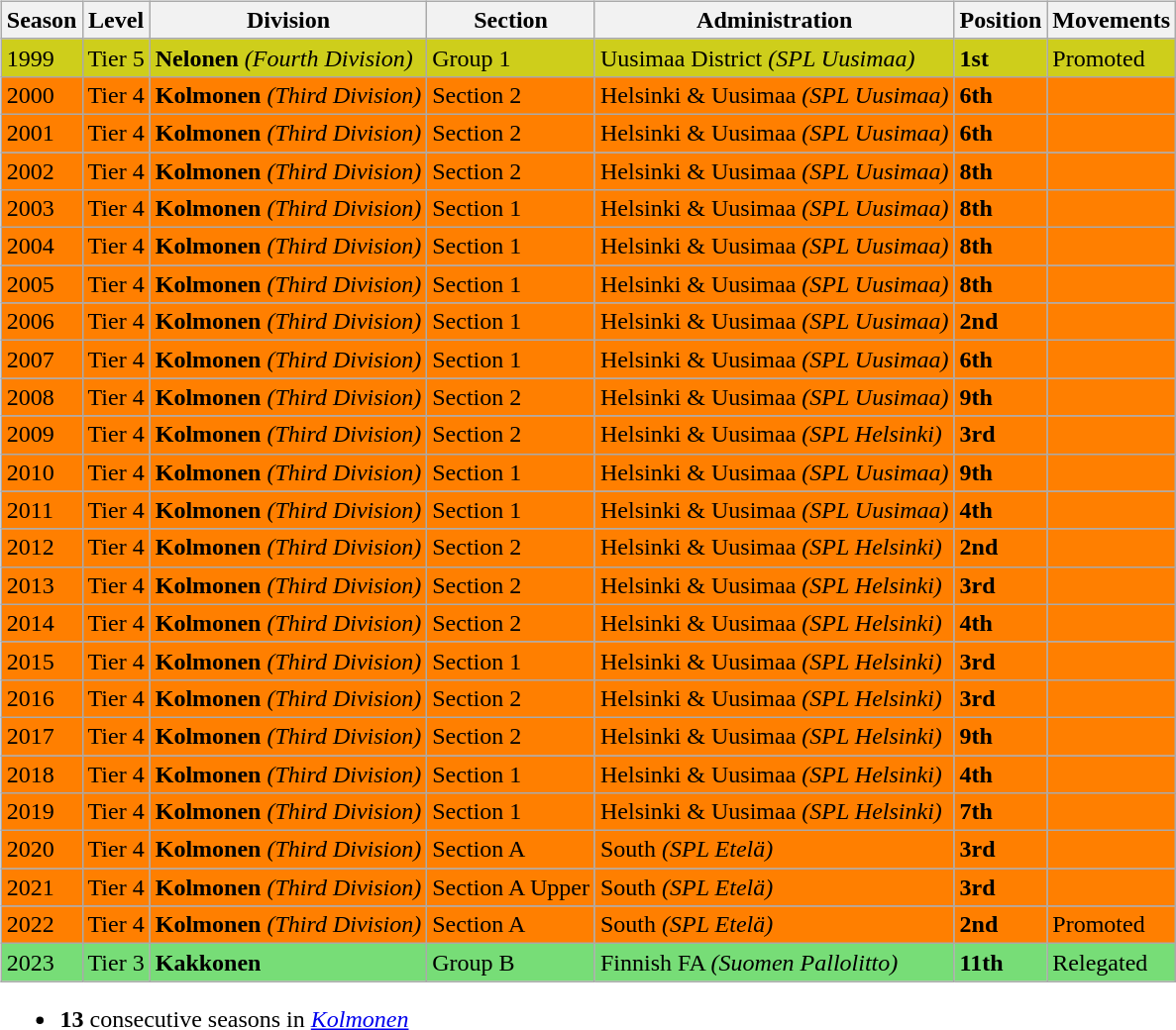<table>
<tr>
<td valign="top" width=0%><br><table class="wikitable">
<tr style="background:#f0f6fa;">
<th><strong>Season</strong></th>
<th><strong>Level</strong></th>
<th><strong>Division</strong></th>
<th><strong>Section</strong></th>
<th><strong>Administration</strong></th>
<th><strong>Position</strong></th>
<th><strong>Movements</strong></th>
</tr>
<tr>
<td style="background:#CECE1B;">1999</td>
<td style="background:#CECE1B;">Tier 5</td>
<td style="background:#CECE1B;"><strong>Nelonen</strong> <em>(Fourth Division)</em></td>
<td style="background:#CECE1B;">Group 1</td>
<td style="background:#CECE1B;">Uusimaa District <em>(SPL Uusimaa)</em></td>
<td style="background:#CECE1B;"><strong>1st</strong></td>
<td style="background:#CECE1B;">Promoted</td>
</tr>
<tr>
<td style="background:#FF7F00;">2000</td>
<td style="background:#FF7F00;">Tier 4</td>
<td style="background:#FF7F00;"><strong>Kolmonen</strong> <em>(Third Division)</em></td>
<td style="background:#FF7F00;">Section 2</td>
<td style="background:#FF7F00;">Helsinki & Uusimaa <em>(SPL Uusimaa)</em></td>
<td style="background:#FF7F00;"><strong>6th</strong></td>
<td style="background:#FF7F00;"></td>
</tr>
<tr>
<td style="background:#FF7F00;">2001</td>
<td style="background:#FF7F00;">Tier 4</td>
<td style="background:#FF7F00;"><strong>Kolmonen</strong> <em>(Third Division)</em></td>
<td style="background:#FF7F00;">Section 2</td>
<td style="background:#FF7F00;">Helsinki & Uusimaa <em>(SPL Uusimaa)</em></td>
<td style="background:#FF7F00;"><strong>6th</strong></td>
<td style="background:#FF7F00;"></td>
</tr>
<tr>
<td style="background:#FF7F00;">2002</td>
<td style="background:#FF7F00;">Tier 4</td>
<td style="background:#FF7F00;"><strong>Kolmonen</strong> <em>(Third Division)</em></td>
<td style="background:#FF7F00;">Section 2</td>
<td style="background:#FF7F00;">Helsinki & Uusimaa <em>(SPL Uusimaa)</em></td>
<td style="background:#FF7F00;"><strong>8th</strong></td>
<td style="background:#FF7F00;"></td>
</tr>
<tr>
<td style="background:#FF7F00;">2003</td>
<td style="background:#FF7F00;">Tier 4</td>
<td style="background:#FF7F00;"><strong>Kolmonen</strong> <em>(Third Division)</em></td>
<td style="background:#FF7F00;">Section 1</td>
<td style="background:#FF7F00;">Helsinki & Uusimaa <em>(SPL Uusimaa)</em></td>
<td style="background:#FF7F00;"><strong>8th</strong></td>
<td style="background:#FF7F00;"></td>
</tr>
<tr>
<td style="background:#FF7F00;">2004</td>
<td style="background:#FF7F00;">Tier 4</td>
<td style="background:#FF7F00;"><strong>Kolmonen</strong> <em>(Third Division)</em></td>
<td style="background:#FF7F00;">Section 1</td>
<td style="background:#FF7F00;">Helsinki & Uusimaa <em>(SPL Uusimaa)</em></td>
<td style="background:#FF7F00;"><strong>8th</strong></td>
<td style="background:#FF7F00;"></td>
</tr>
<tr>
<td style="background:#FF7F00;">2005</td>
<td style="background:#FF7F00;">Tier 4</td>
<td style="background:#FF7F00;"><strong>Kolmonen</strong> <em>(Third Division)</em></td>
<td style="background:#FF7F00;">Section 1</td>
<td style="background:#FF7F00;">Helsinki & Uusimaa <em>(SPL Uusimaa)</em></td>
<td style="background:#FF7F00;"><strong>8th</strong></td>
<td style="background:#FF7F00;"></td>
</tr>
<tr>
<td style="background:#FF7F00;">2006</td>
<td style="background:#FF7F00;">Tier 4</td>
<td style="background:#FF7F00;"><strong>Kolmonen</strong> <em>(Third Division)</em></td>
<td style="background:#FF7F00;">Section 1</td>
<td style="background:#FF7F00;">Helsinki & Uusimaa <em>(SPL Uusimaa)</em></td>
<td style="background:#FF7F00;"><strong>2nd</strong></td>
<td style="background:#FF7F00;"></td>
</tr>
<tr>
<td style="background:#FF7F00;">2007</td>
<td style="background:#FF7F00;">Tier 4</td>
<td style="background:#FF7F00;"><strong>Kolmonen</strong> <em>(Third Division)</em></td>
<td style="background:#FF7F00;">Section 1</td>
<td style="background:#FF7F00;">Helsinki & Uusimaa <em>(SPL Uusimaa)</em></td>
<td style="background:#FF7F00;"><strong>6th</strong></td>
<td style="background:#FF7F00;"></td>
</tr>
<tr>
<td style="background:#FF7F00;">2008</td>
<td style="background:#FF7F00;">Tier 4</td>
<td style="background:#FF7F00;"><strong>Kolmonen</strong> <em>(Third Division)</em></td>
<td style="background:#FF7F00;">Section 2</td>
<td style="background:#FF7F00;">Helsinki & Uusimaa <em>(SPL Uusimaa)</em></td>
<td style="background:#FF7F00;"><strong>9th</strong></td>
<td style="background:#FF7F00;"></td>
</tr>
<tr>
<td style="background:#FF7F00;">2009</td>
<td style="background:#FF7F00;">Tier 4</td>
<td style="background:#FF7F00;"><strong>Kolmonen</strong> <em>(Third Division)</em></td>
<td style="background:#FF7F00;">Section 2</td>
<td style="background:#FF7F00;">Helsinki & Uusimaa <em>(SPL Helsinki)</em></td>
<td style="background:#FF7F00;"><strong>3rd</strong></td>
<td style="background:#FF7F00;"></td>
</tr>
<tr>
<td style="background:#FF7F00;">2010</td>
<td style="background:#FF7F00;">Tier 4</td>
<td style="background:#FF7F00;"><strong>Kolmonen</strong> <em>(Third Division)</em></td>
<td style="background:#FF7F00;">Section 1</td>
<td style="background:#FF7F00;">Helsinki & Uusimaa <em>(SPL Uusimaa)</em></td>
<td style="background:#FF7F00;"><strong>9th</strong></td>
<td style="background:#FF7F00;"></td>
</tr>
<tr>
<td style="background:#FF7F00;">2011</td>
<td style="background:#FF7F00;">Tier 4</td>
<td style="background:#FF7F00;"><strong>Kolmonen</strong> <em>(Third Division)</em></td>
<td style="background:#FF7F00;">Section 1</td>
<td style="background:#FF7F00;">Helsinki & Uusimaa <em>(SPL Uusimaa)</em></td>
<td style="background:#FF7F00;"><strong>4th</strong></td>
<td style="background:#FF7F00;"></td>
</tr>
<tr>
<td style="background:#FF7F00;">2012</td>
<td style="background:#FF7F00;">Tier 4</td>
<td style="background:#FF7F00;"><strong>Kolmonen</strong> <em>(Third Division)</em></td>
<td style="background:#FF7F00;">Section 2</td>
<td style="background:#FF7F00;">Helsinki & Uusimaa <em>(SPL Helsinki)</em></td>
<td style="background:#FF7F00;"><strong>2nd</strong></td>
<td style="background:#FF7F00;"></td>
</tr>
<tr>
<td style="background:#FF7F00;">2013</td>
<td style="background:#FF7F00;">Tier 4</td>
<td style="background:#FF7F00;"><strong>Kolmonen</strong> <em>(Third Division)</em></td>
<td style="background:#FF7F00;">Section 2</td>
<td style="background:#FF7F00;">Helsinki & Uusimaa <em>(SPL Helsinki)</em></td>
<td style="background:#FF7F00;"><strong>3rd</strong></td>
<td style="background:#FF7F00;"></td>
</tr>
<tr>
<td style="background:#FF7F00;">2014</td>
<td style="background:#FF7F00;">Tier 4</td>
<td style="background:#FF7F00;"><strong>Kolmonen</strong> <em>(Third Division)</em></td>
<td style="background:#FF7F00;">Section 2</td>
<td style="background:#FF7F00;">Helsinki & Uusimaa <em>(SPL Helsinki)</em></td>
<td style="background:#FF7F00;"><strong>4th</strong></td>
<td style="background:#FF7F00;"></td>
</tr>
<tr>
<td style="background:#FF7F00;">2015</td>
<td style="background:#FF7F00;">Tier 4</td>
<td style="background:#FF7F00;"><strong>Kolmonen</strong> <em>(Third Division)</em></td>
<td style="background:#FF7F00;">Section 1</td>
<td style="background:#FF7F00;">Helsinki & Uusimaa <em>(SPL Helsinki)</em></td>
<td style="background:#FF7F00;"><strong>3rd</strong></td>
<td style="background:#FF7F00;"></td>
</tr>
<tr>
<td style="background:#FF7F00;">2016</td>
<td style="background:#FF7F00;">Tier 4</td>
<td style="background:#FF7F00;"><strong>Kolmonen</strong> <em>(Third Division)</em></td>
<td style="background:#FF7F00;">Section 2</td>
<td style="background:#FF7F00;">Helsinki & Uusimaa <em>(SPL Helsinki)</em></td>
<td style="background:#FF7F00;"><strong>3rd</strong></td>
<td style="background:#FF7F00;"></td>
</tr>
<tr>
<td style="background:#FF7F00;">2017</td>
<td style="background:#FF7F00;">Tier 4</td>
<td style="background:#FF7F00;"><strong>Kolmonen</strong> <em>(Third Division)</em></td>
<td style="background:#FF7F00;">Section 2</td>
<td style="background:#FF7F00;">Helsinki & Uusimaa <em>(SPL Helsinki)</em></td>
<td style="background:#FF7F00;"><strong>9th</strong></td>
<td style="background:#FF7F00;"></td>
</tr>
<tr>
<td style="background:#FF7F00;">2018</td>
<td style="background:#FF7F00;">Tier 4</td>
<td style="background:#FF7F00;"><strong>Kolmonen</strong> <em>(Third Division)</em></td>
<td style="background:#FF7F00;">Section 1</td>
<td style="background:#FF7F00;">Helsinki & Uusimaa <em>(SPL Helsinki)</em></td>
<td style="background:#FF7F00;"><strong>4th</strong></td>
<td style="background:#FF7F00;"></td>
</tr>
<tr>
<td style="background:#FF7F00;">2019</td>
<td style="background:#FF7F00;">Tier 4</td>
<td style="background:#FF7F00;"><strong>Kolmonen</strong> <em>(Third Division)</em></td>
<td style="background:#FF7F00;">Section 1</td>
<td style="background:#FF7F00;">Helsinki & Uusimaa <em>(SPL Helsinki)</em></td>
<td style="background:#FF7F00;"><strong>7th</strong></td>
<td style="background:#FF7F00;"></td>
</tr>
<tr>
<td style="background:#FF7F00;">2020</td>
<td style="background:#FF7F00;">Tier 4</td>
<td style="background:#FF7F00;"><strong>Kolmonen</strong> <em>(Third Division)</em></td>
<td style="background:#FF7F00;">Section A</td>
<td style="background:#FF7F00;">South <em>(SPL Etelä)</em></td>
<td style="background:#FF7F00;"><strong>3rd</strong></td>
<td style="background:#FF7F00;"></td>
</tr>
<tr>
<td style="background:#FF7F00;">2021</td>
<td style="background:#FF7F00;">Tier 4</td>
<td style="background:#FF7F00;"><strong>Kolmonen</strong> <em>(Third Division)</em></td>
<td style="background:#FF7F00;">Section A Upper</td>
<td style="background:#FF7F00;">South <em>(SPL Etelä)</em></td>
<td style="background:#FF7F00;"><strong>3rd</strong></td>
<td style="background:#FF7F00;"></td>
</tr>
<tr>
<td style="background:#FF7F00;">2022</td>
<td style="background:#FF7F00;">Tier 4</td>
<td style="background:#FF7F00;"><strong>Kolmonen</strong> <em>(Third Division)</em></td>
<td style="background:#FF7F00;">Section A</td>
<td style="background:#FF7F00;">South <em>(SPL Etelä)</em></td>
<td style="background:#FF7F00;"><strong>2nd</strong></td>
<td style="background:#FF7F00;">Promoted</td>
</tr>
<tr>
<td style="background:#77DD77;">2023</td>
<td style="background:#77DD77;">Tier 3</td>
<td style="background:#77DD77;"><strong>Kakkonen</strong></td>
<td style="background:#77DD77;">Group B</td>
<td style="background:#77DD77;">Finnish FA <em>(Suomen Pallolitto)</em></td>
<td style="background:#77DD77;"><strong>11th</strong></td>
<td style="background:#77DD77;">Relegated</td>
</tr>
</table>
<ul><li><strong>13</strong> consecutive seasons in <em><a href='#'>Kolmonen</a></em></li></ul></td>
</tr>
</table>
